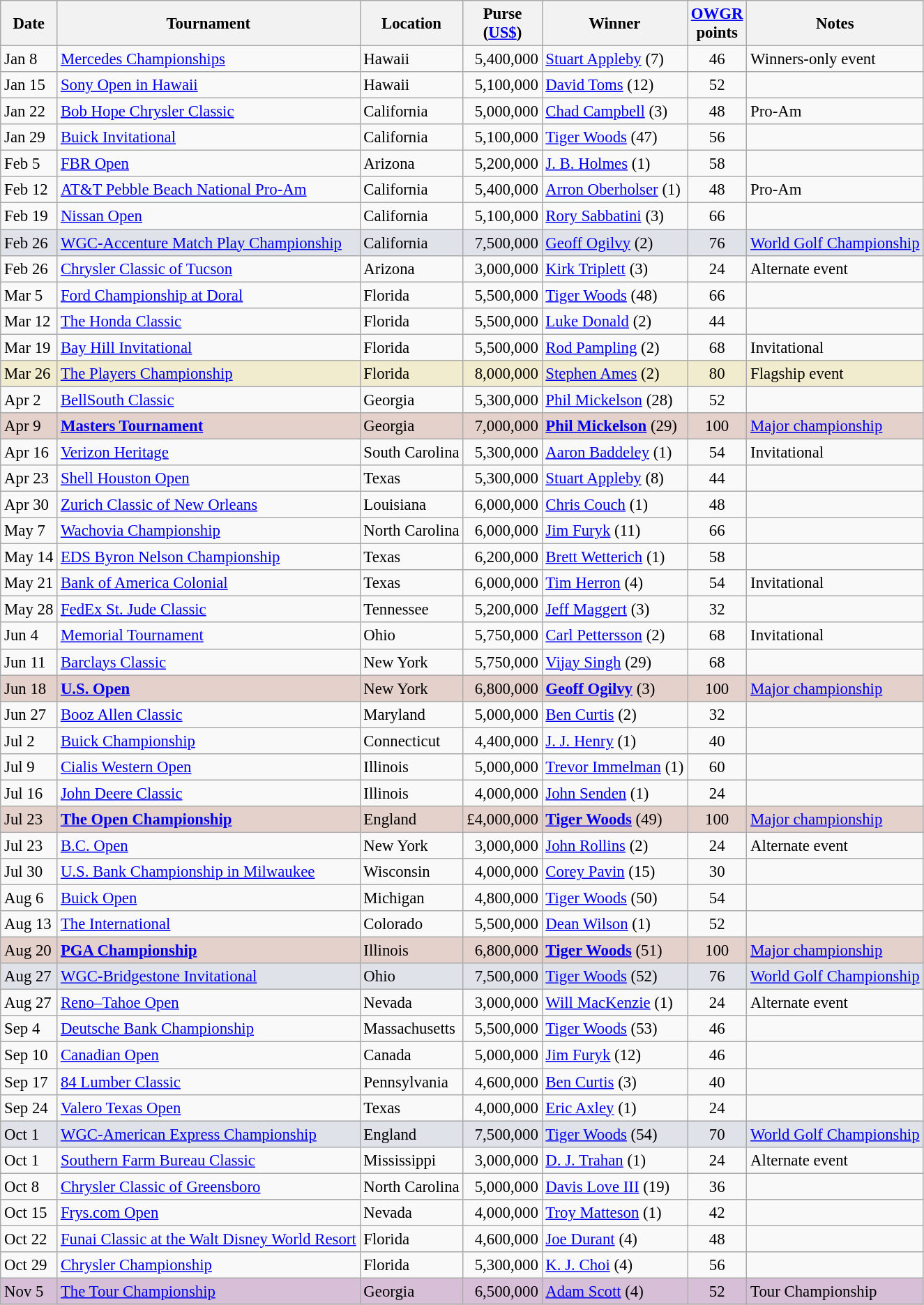<table class="wikitable" style="font-size:95%">
<tr>
<th>Date</th>
<th>Tournament</th>
<th>Location</th>
<th>Purse<br>(<a href='#'>US$</a>)</th>
<th>Winner</th>
<th><a href='#'>OWGR</a><br>points</th>
<th>Notes</th>
</tr>
<tr>
<td>Jan 8</td>
<td><a href='#'>Mercedes Championships</a></td>
<td>Hawaii</td>
<td align=right>5,400,000</td>
<td> <a href='#'>Stuart Appleby</a> (7)</td>
<td align=center>46</td>
<td>Winners-only event</td>
</tr>
<tr>
<td>Jan 15</td>
<td><a href='#'>Sony Open in Hawaii</a></td>
<td>Hawaii</td>
<td align=right>5,100,000</td>
<td> <a href='#'>David Toms</a> (12)</td>
<td align=center>52</td>
<td></td>
</tr>
<tr>
<td>Jan 22</td>
<td><a href='#'>Bob Hope Chrysler Classic</a></td>
<td>California</td>
<td align=right>5,000,000</td>
<td> <a href='#'>Chad Campbell</a> (3)</td>
<td align=center>48</td>
<td>Pro-Am</td>
</tr>
<tr>
<td>Jan 29</td>
<td><a href='#'>Buick Invitational</a></td>
<td>California</td>
<td align=right>5,100,000</td>
<td> <a href='#'>Tiger Woods</a> (47)</td>
<td align=center>56</td>
<td></td>
</tr>
<tr>
<td>Feb 5</td>
<td><a href='#'>FBR Open</a></td>
<td>Arizona</td>
<td align=right>5,200,000</td>
<td> <a href='#'>J. B. Holmes</a> (1)</td>
<td align=center>58</td>
<td></td>
</tr>
<tr>
<td>Feb 12</td>
<td><a href='#'>AT&T Pebble Beach National Pro-Am</a></td>
<td>California</td>
<td align=right>5,400,000</td>
<td> <a href='#'>Arron Oberholser</a> (1)</td>
<td align=center>48</td>
<td>Pro-Am</td>
</tr>
<tr>
<td>Feb 19</td>
<td><a href='#'>Nissan Open</a></td>
<td>California</td>
<td align=right>5,100,000</td>
<td> <a href='#'>Rory Sabbatini</a> (3)</td>
<td align=center>66</td>
<td></td>
</tr>
<tr style="background:#dfe2e9">
<td>Feb 26</td>
<td><a href='#'>WGC-Accenture Match Play Championship</a></td>
<td>California</td>
<td align=right>7,500,000</td>
<td> <a href='#'>Geoff Ogilvy</a> (2)</td>
<td align=center>76</td>
<td><a href='#'>World Golf Championship</a></td>
</tr>
<tr>
<td>Feb 26</td>
<td><a href='#'>Chrysler Classic of Tucson</a></td>
<td>Arizona</td>
<td align=right>3,000,000</td>
<td> <a href='#'>Kirk Triplett</a> (3)</td>
<td align=center>24</td>
<td>Alternate event</td>
</tr>
<tr>
<td>Mar 5</td>
<td><a href='#'>Ford Championship at Doral</a></td>
<td>Florida</td>
<td align=right>5,500,000</td>
<td> <a href='#'>Tiger Woods</a> (48)</td>
<td align=center>66</td>
<td></td>
</tr>
<tr>
<td>Mar 12</td>
<td><a href='#'>The Honda Classic</a></td>
<td>Florida</td>
<td align=right>5,500,000</td>
<td> <a href='#'>Luke Donald</a> (2)</td>
<td align=center>44</td>
<td></td>
</tr>
<tr>
<td>Mar 19</td>
<td><a href='#'>Bay Hill Invitational</a></td>
<td>Florida</td>
<td align=right>5,500,000</td>
<td> <a href='#'>Rod Pampling</a> (2)</td>
<td align=center>68</td>
<td>Invitational</td>
</tr>
<tr style="background:#f2ecce;">
<td>Mar 26</td>
<td><a href='#'>The Players Championship</a></td>
<td>Florida</td>
<td align=right>8,000,000</td>
<td> <a href='#'>Stephen Ames</a> (2)</td>
<td align=center>80</td>
<td>Flagship event</td>
</tr>
<tr>
<td>Apr 2</td>
<td><a href='#'>BellSouth Classic</a></td>
<td>Georgia</td>
<td align=right>5,300,000</td>
<td> <a href='#'>Phil Mickelson</a> (28)</td>
<td align=center>52</td>
<td></td>
</tr>
<tr style="background:#e5d1cb;">
<td>Apr 9</td>
<td><strong><a href='#'>Masters Tournament</a> </strong></td>
<td>Georgia</td>
<td align=right>7,000,000</td>
<td> <strong><a href='#'>Phil Mickelson</a></strong> (29)</td>
<td align=center>100</td>
<td><a href='#'>Major championship</a></td>
</tr>
<tr>
<td>Apr 16</td>
<td><a href='#'>Verizon Heritage</a></td>
<td>South Carolina</td>
<td align=right>5,300,000</td>
<td> <a href='#'>Aaron Baddeley</a> (1)</td>
<td align=center>54</td>
<td>Invitational</td>
</tr>
<tr>
<td>Apr 23</td>
<td><a href='#'>Shell Houston Open</a></td>
<td>Texas</td>
<td align=right>5,300,000</td>
<td> <a href='#'>Stuart Appleby</a> (8)</td>
<td align=center>44</td>
<td></td>
</tr>
<tr>
<td>Apr 30</td>
<td><a href='#'>Zurich Classic of New Orleans</a></td>
<td>Louisiana</td>
<td align=right>6,000,000</td>
<td> <a href='#'>Chris Couch</a> (1)</td>
<td align=center>48</td>
<td></td>
</tr>
<tr>
<td>May 7</td>
<td><a href='#'>Wachovia Championship</a></td>
<td>North Carolina</td>
<td align=right>6,000,000</td>
<td> <a href='#'>Jim Furyk</a> (11)</td>
<td align=center>66</td>
<td></td>
</tr>
<tr>
<td>May 14</td>
<td><a href='#'>EDS Byron Nelson Championship</a></td>
<td>Texas</td>
<td align=right>6,200,000</td>
<td> <a href='#'>Brett Wetterich</a> (1)</td>
<td align=center>58</td>
<td></td>
</tr>
<tr>
<td>May 21</td>
<td><a href='#'>Bank of America Colonial</a></td>
<td>Texas</td>
<td align=right>6,000,000</td>
<td> <a href='#'>Tim Herron</a> (4)</td>
<td align=center>54</td>
<td>Invitational</td>
</tr>
<tr>
<td>May 28</td>
<td><a href='#'>FedEx St. Jude Classic</a></td>
<td>Tennessee</td>
<td align=right>5,200,000</td>
<td> <a href='#'>Jeff Maggert</a> (3)</td>
<td align=center>32</td>
<td></td>
</tr>
<tr>
<td>Jun 4</td>
<td><a href='#'>Memorial Tournament</a></td>
<td>Ohio</td>
<td align=right>5,750,000</td>
<td> <a href='#'>Carl Pettersson</a> (2)</td>
<td align=center>68</td>
<td>Invitational</td>
</tr>
<tr>
<td>Jun 11</td>
<td><a href='#'>Barclays Classic</a></td>
<td>New York</td>
<td align=right>5,750,000</td>
<td> <a href='#'>Vijay Singh</a> (29)</td>
<td align=center>68</td>
<td></td>
</tr>
<tr style="background:#e5d1cb;">
<td>Jun 18</td>
<td><strong><a href='#'>U.S. Open</a></strong></td>
<td>New York</td>
<td align=right>6,800,000</td>
<td> <strong><a href='#'>Geoff Ogilvy</a></strong> (3)</td>
<td align=center>100</td>
<td><a href='#'>Major championship</a></td>
</tr>
<tr>
<td>Jun 27</td>
<td><a href='#'>Booz Allen Classic</a></td>
<td>Maryland</td>
<td align=right>5,000,000</td>
<td> <a href='#'>Ben Curtis</a> (2)</td>
<td align=center>32</td>
<td></td>
</tr>
<tr>
<td>Jul 2</td>
<td><a href='#'>Buick Championship</a></td>
<td>Connecticut</td>
<td align=right>4,400,000</td>
<td> <a href='#'>J. J. Henry</a> (1)</td>
<td align=center>40</td>
<td></td>
</tr>
<tr>
<td>Jul 9</td>
<td><a href='#'>Cialis Western Open</a></td>
<td>Illinois</td>
<td align=right>5,000,000</td>
<td> <a href='#'>Trevor Immelman</a> (1)</td>
<td align=center>60</td>
<td></td>
</tr>
<tr>
<td>Jul 16</td>
<td><a href='#'>John Deere Classic</a></td>
<td>Illinois</td>
<td align=right>4,000,000</td>
<td> <a href='#'>John Senden</a> (1)</td>
<td align=center>24</td>
<td></td>
</tr>
<tr style="background:#e5d1cb;">
<td>Jul 23</td>
<td><strong><a href='#'>The Open Championship</a></strong></td>
<td>England</td>
<td align=right>£4,000,000</td>
<td> <strong><a href='#'>Tiger Woods</a></strong> (49)</td>
<td align=center>100</td>
<td><a href='#'>Major championship</a></td>
</tr>
<tr>
<td>Jul 23</td>
<td><a href='#'>B.C. Open</a></td>
<td>New York</td>
<td align=right>3,000,000</td>
<td> <a href='#'>John Rollins</a> (2)</td>
<td align=center>24</td>
<td>Alternate event</td>
</tr>
<tr>
<td>Jul 30</td>
<td><a href='#'>U.S. Bank Championship in Milwaukee</a></td>
<td>Wisconsin</td>
<td align=right>4,000,000</td>
<td> <a href='#'>Corey Pavin</a> (15)</td>
<td align=center>30</td>
<td></td>
</tr>
<tr>
<td>Aug 6</td>
<td><a href='#'>Buick Open</a></td>
<td>Michigan</td>
<td align=right>4,800,000</td>
<td> <a href='#'>Tiger Woods</a> (50)</td>
<td align=center>54</td>
<td></td>
</tr>
<tr>
<td>Aug 13</td>
<td><a href='#'>The International</a></td>
<td>Colorado</td>
<td align=right>5,500,000</td>
<td> <a href='#'>Dean Wilson</a> (1)</td>
<td align=center>52</td>
<td></td>
</tr>
<tr style="background:#e5d1cb;">
<td>Aug 20</td>
<td><strong><a href='#'>PGA Championship</a></strong></td>
<td>Illinois</td>
<td align=right>6,800,000</td>
<td> <strong><a href='#'>Tiger Woods</a></strong> (51)</td>
<td align=center>100</td>
<td><a href='#'>Major championship</a></td>
</tr>
<tr style="background:#dfe2e9">
<td>Aug 27</td>
<td><a href='#'>WGC-Bridgestone Invitational</a></td>
<td>Ohio</td>
<td align=right>7,500,000</td>
<td> <a href='#'>Tiger Woods</a> (52)</td>
<td align=center>76</td>
<td><a href='#'>World Golf Championship</a></td>
</tr>
<tr>
<td>Aug 27</td>
<td><a href='#'>Reno–Tahoe Open</a></td>
<td>Nevada</td>
<td align=right>3,000,000</td>
<td> <a href='#'>Will MacKenzie</a> (1)</td>
<td align=center>24</td>
<td>Alternate event</td>
</tr>
<tr>
<td>Sep 4</td>
<td><a href='#'>Deutsche Bank Championship</a></td>
<td>Massachusetts</td>
<td align=right>5,500,000</td>
<td> <a href='#'>Tiger Woods</a> (53)</td>
<td align=center>46</td>
<td></td>
</tr>
<tr>
<td>Sep 10</td>
<td><a href='#'>Canadian Open</a></td>
<td>Canada</td>
<td align=right>5,000,000</td>
<td> <a href='#'>Jim Furyk</a> (12)</td>
<td align=center>46</td>
<td></td>
</tr>
<tr>
<td>Sep 17</td>
<td><a href='#'>84 Lumber Classic</a></td>
<td>Pennsylvania</td>
<td align=right>4,600,000</td>
<td> <a href='#'>Ben Curtis</a> (3)</td>
<td align=center>40</td>
<td></td>
</tr>
<tr>
<td>Sep 24</td>
<td><a href='#'>Valero Texas Open</a></td>
<td>Texas</td>
<td align=right>4,000,000</td>
<td> <a href='#'>Eric Axley</a> (1)</td>
<td align=center>24</td>
<td></td>
</tr>
<tr style="background:#dfe2e9">
<td>Oct 1</td>
<td><a href='#'>WGC-American Express Championship</a></td>
<td>England</td>
<td align=right>7,500,000</td>
<td> <a href='#'>Tiger Woods</a> (54)</td>
<td align=center>70</td>
<td><a href='#'>World Golf Championship</a></td>
</tr>
<tr>
<td>Oct 1</td>
<td><a href='#'>Southern Farm Bureau Classic</a></td>
<td>Mississippi</td>
<td align=right>3,000,000</td>
<td> <a href='#'>D. J. Trahan</a> (1)</td>
<td align=center>24</td>
<td>Alternate event</td>
</tr>
<tr>
<td>Oct 8</td>
<td><a href='#'>Chrysler Classic of Greensboro</a></td>
<td>North Carolina</td>
<td align=right>5,000,000</td>
<td> <a href='#'>Davis Love III</a> (19)</td>
<td align=center>36</td>
<td></td>
</tr>
<tr>
<td>Oct 15</td>
<td><a href='#'>Frys.com Open</a></td>
<td>Nevada</td>
<td align=right>4,000,000</td>
<td> <a href='#'>Troy Matteson</a> (1)</td>
<td align=center>42</td>
<td></td>
</tr>
<tr>
<td>Oct 22</td>
<td><a href='#'>Funai Classic at the Walt Disney World Resort</a></td>
<td>Florida</td>
<td align=right>4,600,000</td>
<td> <a href='#'>Joe Durant</a> (4)</td>
<td align=center>48</td>
<td></td>
</tr>
<tr>
<td>Oct 29</td>
<td><a href='#'>Chrysler Championship</a></td>
<td>Florida</td>
<td align=right>5,300,000</td>
<td> <a href='#'>K. J. Choi</a> (4)</td>
<td align=center>56</td>
<td></td>
</tr>
<tr style="background:thistle;">
<td>Nov 5</td>
<td><a href='#'>The Tour Championship</a></td>
<td>Georgia</td>
<td align=right>6,500,000</td>
<td> <a href='#'>Adam Scott</a> (4)</td>
<td align=center>52</td>
<td>Tour Championship</td>
</tr>
</table>
